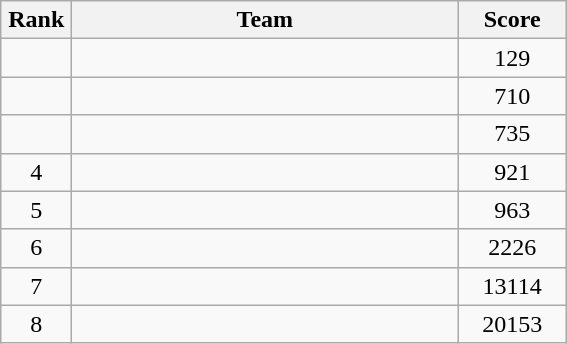<table class=wikitable style="text-align:center">
<tr>
<th width=40>Rank</th>
<th width=250>Team</th>
<th width=65>Score</th>
</tr>
<tr>
<td></td>
<td align=left></td>
<td>129</td>
</tr>
<tr>
<td></td>
<td align=left></td>
<td>710</td>
</tr>
<tr>
<td></td>
<td align=left></td>
<td>735</td>
</tr>
<tr>
<td>4</td>
<td align=left></td>
<td>921</td>
</tr>
<tr>
<td>5</td>
<td align=left></td>
<td>963</td>
</tr>
<tr>
<td>6</td>
<td align=left></td>
<td>2226</td>
</tr>
<tr>
<td>7</td>
<td align=left></td>
<td>13114</td>
</tr>
<tr>
<td>8</td>
<td align=left></td>
<td>20153</td>
</tr>
</table>
